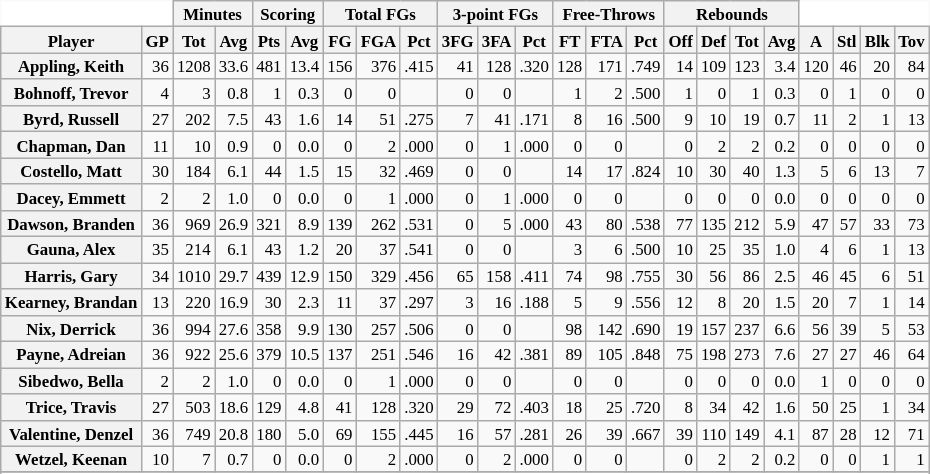<table class="wikitable sortable" border="1" style="font-size:70%;">
<tr>
<th colspan="2" style="border-top-style:hidden; border-left-style:hidden; background: white;"></th>
<th colspan="2" style=>Minutes</th>
<th colspan="2" style=>Scoring</th>
<th colspan="3" style=>Total FGs</th>
<th colspan="3" style=>3-point FGs</th>
<th colspan="3" style=>Free-Throws</th>
<th colspan="4" style=>Rebounds</th>
<th colspan="4" style="border-top-style:hidden; border-right-style:hidden; background: white;"></th>
</tr>
<tr>
<th scope="col" style=>Player</th>
<th scope="col" style=>GP</th>
<th scope="col" style=>Tot</th>
<th scope="col" style=>Avg</th>
<th scope="col" style=>Pts</th>
<th scope="col" style=>Avg</th>
<th scope="col" style=>FG</th>
<th scope="col" style=>FGA</th>
<th scope="col" style=>Pct</th>
<th scope="col" style=>3FG</th>
<th scope="col" style=>3FA</th>
<th scope="col" style=>Pct</th>
<th scope="col" style=>FT</th>
<th scope="col" style=>FTA</th>
<th scope="col" style=>Pct</th>
<th scope="col" style=>Off</th>
<th scope="col" style=>Def</th>
<th scope="col" style=>Tot</th>
<th scope="col" style=>Avg</th>
<th scope="col" style=>A</th>
<th scope="col" style=>Stl</th>
<th scope="col" style=>Blk</th>
<th scope="col" style=>Tov</th>
</tr>
<tr>
<th style=white-space:nowrap>Appling, Keith</th>
<td align="right">36</td>
<td align="right">1208</td>
<td align="right">33.6</td>
<td align="right">481</td>
<td align="right">13.4</td>
<td align="right">156</td>
<td align="right">376</td>
<td align="right">.415</td>
<td align="right">41</td>
<td align="right">128</td>
<td align="right">.320</td>
<td align="right">128</td>
<td align="right">171</td>
<td align="right">.749</td>
<td align="right">14</td>
<td align="right">109</td>
<td align="right">123</td>
<td align="right">3.4</td>
<td align="right">120</td>
<td align="right">46</td>
<td align="right">20</td>
<td align="right">84</td>
</tr>
<tr>
<th style=white-space:nowrap>Bohnoff, Trevor</th>
<td align="right">4</td>
<td align="right">3</td>
<td align="right">0.8</td>
<td align="right">1</td>
<td align="right">0.3</td>
<td align="right">0</td>
<td align="right">0</td>
<td align="right"></td>
<td align="right">0</td>
<td align="right">0</td>
<td align="right"></td>
<td align="right">1</td>
<td align="right">2</td>
<td align="right">.500</td>
<td align="right">1</td>
<td align="right">0</td>
<td align="right">1</td>
<td align="right">0.3</td>
<td align="right">0</td>
<td align="right">1</td>
<td align="right">0</td>
<td align="right">0</td>
</tr>
<tr>
<th style=white-space:nowrap>Byrd, Russell</th>
<td align="right">27</td>
<td align="right">202</td>
<td align="right">7.5</td>
<td align="right">43</td>
<td align="right">1.6</td>
<td align="right">14</td>
<td align="right">51</td>
<td align="right">.275</td>
<td align="right">7</td>
<td align="right">41</td>
<td align="right">.171</td>
<td align="right">8</td>
<td align="right">16</td>
<td align="right">.500</td>
<td align="right">9</td>
<td align="right">10</td>
<td align="right">19</td>
<td align="right">0.7</td>
<td align="right">11</td>
<td align="right">2</td>
<td align="right">1</td>
<td align="right">13</td>
</tr>
<tr>
<th style=white-space:nowrap>Chapman, Dan</th>
<td align="right">11</td>
<td align="right">10</td>
<td align="right">0.9</td>
<td align="right">0</td>
<td align="right">0.0</td>
<td align="right">0</td>
<td align="right">2</td>
<td align="right">.000</td>
<td align="right">0</td>
<td align="right">1</td>
<td align="right">.000</td>
<td align="right">0</td>
<td align="right">0</td>
<td align="right"></td>
<td align="right">0</td>
<td align="right">2</td>
<td align="right">2</td>
<td align="right">0.2</td>
<td align="right">0</td>
<td align="right">0</td>
<td align="right">0</td>
<td align="right">0</td>
</tr>
<tr>
<th style=white-space:nowrap>Costello, Matt</th>
<td align="right">30</td>
<td align="right">184</td>
<td align="right">6.1</td>
<td align="right">44</td>
<td align="right">1.5</td>
<td align="right">15</td>
<td align="right">32</td>
<td align="right">.469</td>
<td align="right">0</td>
<td align="right">0</td>
<td align="right"></td>
<td align="right">14</td>
<td align="right">17</td>
<td align="right">.824</td>
<td align="right">10</td>
<td align="right">30</td>
<td align="right">40</td>
<td align="right">1.3</td>
<td align="right">5</td>
<td align="right">6</td>
<td align="right">13</td>
<td align="right">7</td>
</tr>
<tr>
<th style=white-space:nowrap>Dacey, Emmett</th>
<td align="right">2</td>
<td align="right">2</td>
<td align="right">1.0</td>
<td align="right">0</td>
<td align="right">0.0</td>
<td align="right">0</td>
<td align="right">1</td>
<td align="right">.000</td>
<td align="right">0</td>
<td align="right">1</td>
<td align="right">.000</td>
<td align="right">0</td>
<td align="right">0</td>
<td align="right"></td>
<td align="right">0</td>
<td align="right">0</td>
<td align="right">0</td>
<td align="right">0.0</td>
<td align="right">0</td>
<td align="right">0</td>
<td align="right">0</td>
<td align="right">0</td>
</tr>
<tr>
<th style=white-space:nowrap>Dawson, Branden</th>
<td align="right">36</td>
<td align="right">969</td>
<td align="right">26.9</td>
<td align="right">321</td>
<td align="right">8.9</td>
<td align="right">139</td>
<td align="right">262</td>
<td align="right">.531</td>
<td align="right">0</td>
<td align="right">5</td>
<td align="right">.000</td>
<td align="right">43</td>
<td align="right">80</td>
<td align="right">.538</td>
<td align="right">77</td>
<td align="right">135</td>
<td align="right">212</td>
<td align="right">5.9</td>
<td align="right">47</td>
<td align="right">57</td>
<td align="right">33</td>
<td align="right">73</td>
</tr>
<tr>
<th style=white-space:nowrap>Gauna, Alex</th>
<td align="right">35</td>
<td align="right">214</td>
<td align="right">6.1</td>
<td align="right">43</td>
<td align="right">1.2</td>
<td align="right">20</td>
<td align="right">37</td>
<td align="right">.541</td>
<td align="right">0</td>
<td align="right">0</td>
<td align="right"></td>
<td align="right">3</td>
<td align="right">6</td>
<td align="right">.500</td>
<td align="right">10</td>
<td align="right">25</td>
<td align="right">35</td>
<td align="right">1.0</td>
<td align="right">4</td>
<td align="right">6</td>
<td align="right">1</td>
<td align="right">13</td>
</tr>
<tr>
<th style=white-space:nowrap>Harris, Gary</th>
<td align="right">34</td>
<td align="right">1010</td>
<td align="right">29.7</td>
<td align="right">439</td>
<td align="right">12.9</td>
<td align="right">150</td>
<td align="right">329</td>
<td align="right">.456</td>
<td align="right">65</td>
<td align="right">158</td>
<td align="right">.411</td>
<td align="right">74</td>
<td align="right">98</td>
<td align="right">.755</td>
<td align="right">30</td>
<td align="right">56</td>
<td align="right">86</td>
<td align="right">2.5</td>
<td align="right">46</td>
<td align="right">45</td>
<td align="right">6</td>
<td align="right">51</td>
</tr>
<tr>
<th style=white-space:nowrap>Kearney, Brandan</th>
<td align="right">13</td>
<td align="right">220</td>
<td align="right">16.9</td>
<td align="right">30</td>
<td align="right">2.3</td>
<td align="right">11</td>
<td align="right">37</td>
<td align="right">.297</td>
<td align="right">3</td>
<td align="right">16</td>
<td align="right">.188</td>
<td align="right">5</td>
<td align="right">9</td>
<td align="right">.556</td>
<td align="right">12</td>
<td align="right">8</td>
<td align="right">20</td>
<td align="right">1.5</td>
<td align="right">20</td>
<td align="right">7</td>
<td align="right">1</td>
<td align="right">14</td>
</tr>
<tr>
<th style=white-space:nowrap>Nix, Derrick</th>
<td align="right">36</td>
<td align="right">994</td>
<td align="right">27.6</td>
<td align="right">358</td>
<td align="right">9.9</td>
<td align="right">130</td>
<td align="right">257</td>
<td align="right">.506</td>
<td align="right">0</td>
<td align="right">0</td>
<td align="right"></td>
<td align="right">98</td>
<td align="right">142</td>
<td align="right">.690</td>
<td align="right">19</td>
<td align="right">157</td>
<td align="right">237</td>
<td align="right">6.6</td>
<td align="right">56</td>
<td align="right">39</td>
<td align="right">5</td>
<td align="right">53</td>
</tr>
<tr>
<th style=white-space:nowrap>Payne, Adreian</th>
<td align="right">36</td>
<td align="right">922</td>
<td align="right">25.6</td>
<td align="right">379</td>
<td align="right">10.5</td>
<td align="right">137</td>
<td align="right">251</td>
<td align="right">.546</td>
<td align="right">16</td>
<td align="right">42</td>
<td align="right">.381</td>
<td align="right">89</td>
<td align="right">105</td>
<td align="right">.848</td>
<td align="right">75</td>
<td align="right">198</td>
<td align="right">273</td>
<td align="right">7.6</td>
<td align="right">27</td>
<td align="right">27</td>
<td align="right">46</td>
<td align="right">64</td>
</tr>
<tr>
<th style=white-space:nowrap>Sibedwo, Bella</th>
<td align="right">2</td>
<td align="right">2</td>
<td align="right">1.0</td>
<td align="right">0</td>
<td align="right">0.0</td>
<td align="right">0</td>
<td align="right">1</td>
<td align="right">.000</td>
<td align="right">0</td>
<td align="right">0</td>
<td align="right"></td>
<td align="right">0</td>
<td align="right">0</td>
<td align="right"></td>
<td align="right">0</td>
<td align="right">0</td>
<td align="right">0</td>
<td align="right">0.0</td>
<td align="right">1</td>
<td align="right">0</td>
<td align="right">0</td>
<td align="right">0</td>
</tr>
<tr>
<th style=white-space:nowrap>Trice, Travis</th>
<td align="right">27</td>
<td align="right">503</td>
<td align="right">18.6</td>
<td align="right">129</td>
<td align="right">4.8</td>
<td align="right">41</td>
<td align="right">128</td>
<td align="right">.320</td>
<td align="right">29</td>
<td align="right">72</td>
<td align="right">.403</td>
<td align="right">18</td>
<td align="right">25</td>
<td align="right">.720</td>
<td align="right">8</td>
<td align="right">34</td>
<td align="right">42</td>
<td align="right">1.6</td>
<td align="right">50</td>
<td align="right">25</td>
<td align="right">1</td>
<td align="right">34</td>
</tr>
<tr>
<th style=white-space:nowrap>Valentine, Denzel</th>
<td align="right">36</td>
<td align="right">749</td>
<td align="right">20.8</td>
<td align="right">180</td>
<td align="right">5.0</td>
<td align="right">69</td>
<td align="right">155</td>
<td align="right">.445</td>
<td align="right">16</td>
<td align="right">57</td>
<td align="right">.281</td>
<td align="right">26</td>
<td align="right">39</td>
<td align="right">.667</td>
<td align="right">39</td>
<td align="right">110</td>
<td align="right">149</td>
<td align="right">4.1</td>
<td align="right">87</td>
<td align="right">28</td>
<td align="right">12</td>
<td align="right">71</td>
</tr>
<tr>
<th style=white-space:nowrap>Wetzel, Keenan</th>
<td align="right">10</td>
<td align="right">7</td>
<td align="right">0.7</td>
<td align="right">0</td>
<td align="right">0.0</td>
<td align="right">0</td>
<td align="right">2</td>
<td align="right">.000</td>
<td align="right">0</td>
<td align="right">2</td>
<td align="right">.000</td>
<td align="right">0</td>
<td align="right">0</td>
<td align="right"></td>
<td align="right">0</td>
<td align="right">2</td>
<td align="right">2</td>
<td align="right">0.2</td>
<td align="right">0</td>
<td align="right">0</td>
<td align="right">1</td>
<td align="right">1</td>
</tr>
<tr>
</tr>
<tr class="sortbottom">
</tr>
</table>
